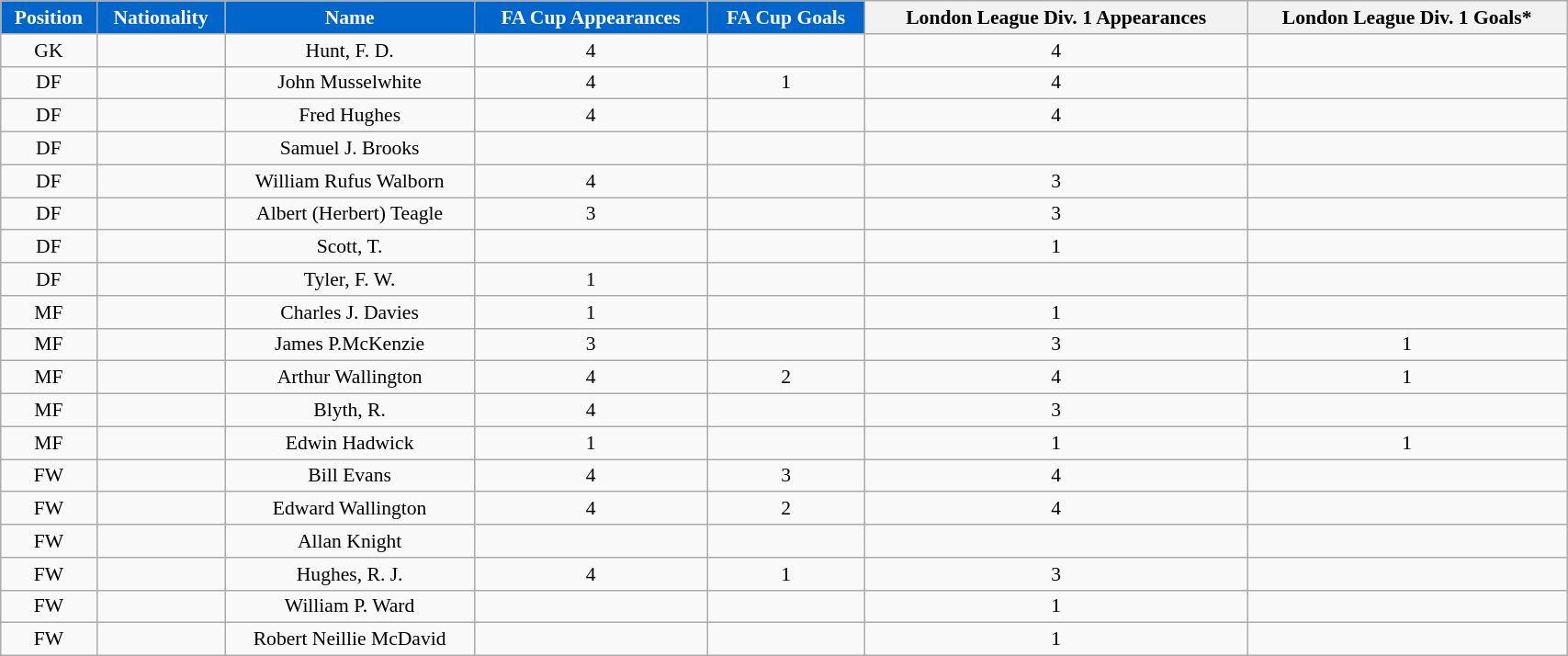<table class="wikitable" style="text-align:center; font-size:90%; width:90%;">
<tr>
<th style="background:#0066CC; color:#FFFFFF; text-align:center;">Position</th>
<th style="background:#0066CC; color:#FFFFFF; text-align:center;">Nationality</th>
<th style="background:#0066CC; color:#FFFFFF; text-align:center;"><strong>Name</strong></th>
<th style="background:#0066CC; color:#FFFFFF; text-align:center;">FA Cup Appearances</th>
<th style="background:#0066CC; color:#FFFFFF; text-align:center;">FA Cup Goals</th>
<th>London League Div. 1 Appearances</th>
<th>London League Div. 1 Goals*</th>
</tr>
<tr>
<td>GK</td>
<td></td>
<td>Hunt, F. D.</td>
<td>4</td>
<td></td>
<td>4</td>
<td></td>
</tr>
<tr>
<td>DF</td>
<td></td>
<td>John Musselwhite</td>
<td>4</td>
<td>1</td>
<td>4</td>
<td></td>
</tr>
<tr>
<td>DF</td>
<td></td>
<td>Fred  Hughes</td>
<td>4</td>
<td></td>
<td>4</td>
<td></td>
</tr>
<tr>
<td>DF</td>
<td></td>
<td>Samuel J. Brooks</td>
<td></td>
<td></td>
<td></td>
<td></td>
</tr>
<tr>
<td>DF</td>
<td></td>
<td>William Rufus Walborn</td>
<td>4</td>
<td></td>
<td>3</td>
<td></td>
</tr>
<tr>
<td>DF</td>
<td></td>
<td>Albert (Herbert) Teagle</td>
<td>3</td>
<td></td>
<td>3</td>
<td></td>
</tr>
<tr>
<td>DF</td>
<td></td>
<td>Scott, T.</td>
<td></td>
<td></td>
<td>1</td>
<td></td>
</tr>
<tr>
<td>DF</td>
<td></td>
<td>Tyler, F. W.</td>
<td>1</td>
<td></td>
<td></td>
<td></td>
</tr>
<tr>
<td>MF</td>
<td></td>
<td>Charles J. Davies</td>
<td>1</td>
<td></td>
<td>1</td>
<td></td>
</tr>
<tr>
<td>MF</td>
<td></td>
<td>James P.McKenzie</td>
<td>3</td>
<td></td>
<td>3</td>
<td>1</td>
</tr>
<tr>
<td>MF</td>
<td></td>
<td>Arthur Wallington</td>
<td>4</td>
<td>2</td>
<td>4</td>
<td>1</td>
</tr>
<tr>
<td>MF</td>
<td></td>
<td>Blyth, R.</td>
<td>4</td>
<td></td>
<td>3</td>
<td></td>
</tr>
<tr>
<td>MF</td>
<td></td>
<td>Edwin Hadwick</td>
<td>1</td>
<td></td>
<td>1</td>
<td>1</td>
</tr>
<tr>
<td>FW</td>
<td></td>
<td>Bill Evans</td>
<td>4</td>
<td>3</td>
<td>4</td>
<td></td>
</tr>
<tr>
<td>FW</td>
<td></td>
<td>Edward Wallington</td>
<td>4</td>
<td>2</td>
<td>4</td>
<td></td>
</tr>
<tr>
<td>FW</td>
<td></td>
<td>Allan Knight</td>
<td></td>
<td></td>
<td></td>
<td></td>
</tr>
<tr>
<td>FW</td>
<td></td>
<td>Hughes, R. J.</td>
<td>4</td>
<td>1</td>
<td>3</td>
<td></td>
</tr>
<tr>
<td>FW</td>
<td></td>
<td>William P. Ward</td>
<td></td>
<td></td>
<td>1</td>
<td></td>
</tr>
<tr>
<td>FW</td>
<td></td>
<td>Robert Neillie McDavid</td>
<td></td>
<td></td>
<td>1</td>
<td></td>
</tr>
</table>
